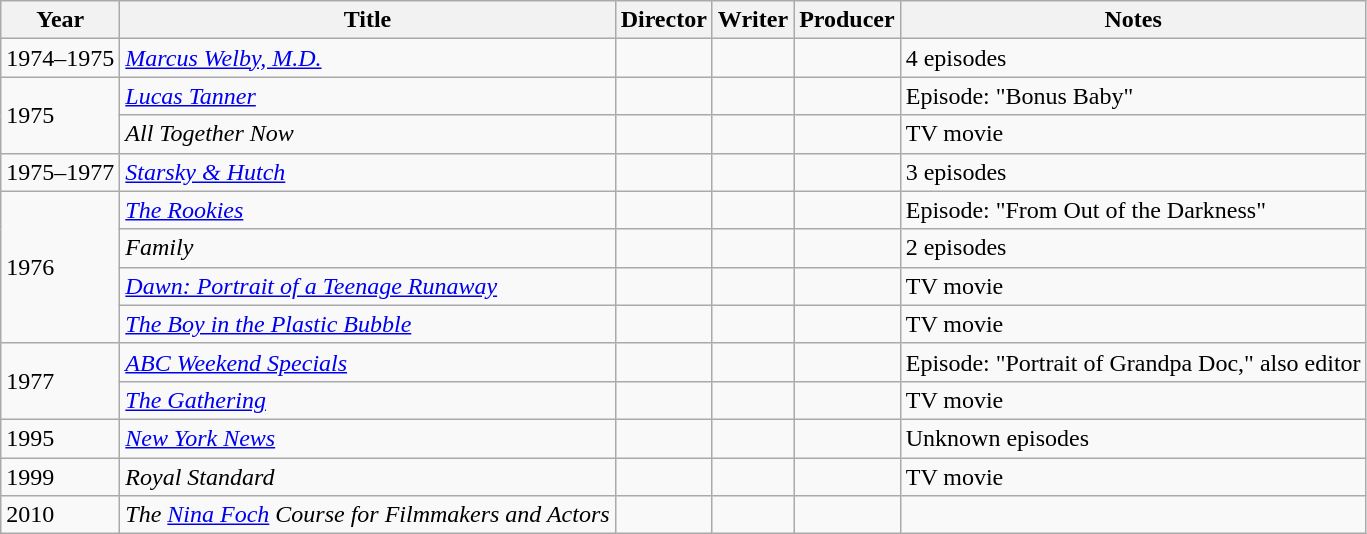<table class="wikitable sortable">
<tr>
<th>Year</th>
<th>Title</th>
<th>Director</th>
<th>Writer</th>
<th>Producer</th>
<th>Notes</th>
</tr>
<tr>
<td>1974–1975</td>
<td><em><a href='#'>Marcus Welby, M.D.</a></em></td>
<td></td>
<td></td>
<td></td>
<td>4 episodes</td>
</tr>
<tr>
<td rowspan="2">1975</td>
<td><em><a href='#'>Lucas Tanner</a></em></td>
<td></td>
<td></td>
<td></td>
<td>Episode: "Bonus Baby"</td>
</tr>
<tr>
<td><em>All Together Now</em></td>
<td></td>
<td></td>
<td></td>
<td>TV movie</td>
</tr>
<tr>
<td>1975–1977</td>
<td><em><a href='#'>Starsky & Hutch</a></em></td>
<td></td>
<td></td>
<td></td>
<td>3 episodes</td>
</tr>
<tr>
<td rowspan="4">1976</td>
<td><em><a href='#'>The Rookies</a></em></td>
<td></td>
<td></td>
<td></td>
<td>Episode: "From Out of the Darkness"</td>
</tr>
<tr>
<td><em>Family</em></td>
<td></td>
<td></td>
<td></td>
<td>2 episodes</td>
</tr>
<tr>
<td><em><a href='#'>Dawn: Portrait of a Teenage Runaway</a></em></td>
<td></td>
<td></td>
<td></td>
<td>TV movie</td>
</tr>
<tr>
<td><em><a href='#'>The Boy in the Plastic Bubble</a></em></td>
<td></td>
<td></td>
<td></td>
<td>TV movie</td>
</tr>
<tr>
<td rowspan="2">1977</td>
<td><em><a href='#'>ABC Weekend Specials</a></em></td>
<td></td>
<td></td>
<td></td>
<td>Episode: "Portrait of Grandpa Doc," also editor</td>
</tr>
<tr>
<td><em><a href='#'>The Gathering</a></em></td>
<td></td>
<td></td>
<td></td>
<td>TV movie</td>
</tr>
<tr>
<td>1995</td>
<td><em><a href='#'>New York News</a></em></td>
<td></td>
<td></td>
<td></td>
<td>Unknown episodes</td>
</tr>
<tr>
<td>1999</td>
<td><em>Royal Standard</em></td>
<td></td>
<td></td>
<td></td>
<td>TV movie</td>
</tr>
<tr>
<td>2010</td>
<td><em>The <a href='#'>Nina Foch</a> Course for Filmmakers and Actors</em></td>
<td></td>
<td></td>
<td></td>
<td></td>
</tr>
</table>
